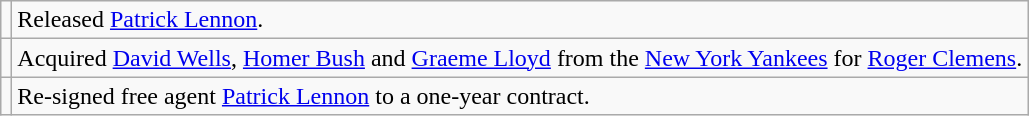<table class="wikitable">
<tr>
<td></td>
<td>Released <a href='#'>Patrick Lennon</a>.</td>
</tr>
<tr>
<td></td>
<td>Acquired <a href='#'>David Wells</a>, <a href='#'>Homer Bush</a> and <a href='#'>Graeme Lloyd</a> from the <a href='#'>New York Yankees</a> for <a href='#'>Roger Clemens</a>.</td>
</tr>
<tr>
<td></td>
<td>Re-signed free agent <a href='#'>Patrick Lennon</a> to a one-year contract.</td>
</tr>
</table>
